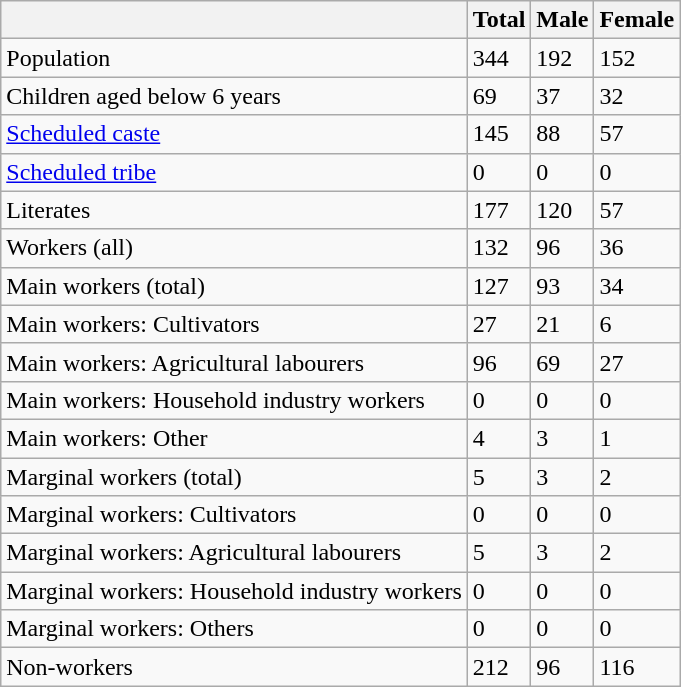<table class="wikitable sortable">
<tr>
<th></th>
<th>Total</th>
<th>Male</th>
<th>Female</th>
</tr>
<tr>
<td>Population</td>
<td>344</td>
<td>192</td>
<td>152</td>
</tr>
<tr>
<td>Children aged below 6 years</td>
<td>69</td>
<td>37</td>
<td>32</td>
</tr>
<tr>
<td><a href='#'>Scheduled caste</a></td>
<td>145</td>
<td>88</td>
<td>57</td>
</tr>
<tr>
<td><a href='#'>Scheduled tribe</a></td>
<td>0</td>
<td>0</td>
<td>0</td>
</tr>
<tr>
<td>Literates</td>
<td>177</td>
<td>120</td>
<td>57</td>
</tr>
<tr>
<td>Workers (all)</td>
<td>132</td>
<td>96</td>
<td>36</td>
</tr>
<tr>
<td>Main workers (total)</td>
<td>127</td>
<td>93</td>
<td>34</td>
</tr>
<tr>
<td>Main workers: Cultivators</td>
<td>27</td>
<td>21</td>
<td>6</td>
</tr>
<tr>
<td>Main workers: Agricultural labourers</td>
<td>96</td>
<td>69</td>
<td>27</td>
</tr>
<tr>
<td>Main workers: Household industry workers</td>
<td>0</td>
<td>0</td>
<td>0</td>
</tr>
<tr>
<td>Main workers: Other</td>
<td>4</td>
<td>3</td>
<td>1</td>
</tr>
<tr>
<td>Marginal workers (total)</td>
<td>5</td>
<td>3</td>
<td>2</td>
</tr>
<tr>
<td>Marginal workers: Cultivators</td>
<td>0</td>
<td>0</td>
<td>0</td>
</tr>
<tr>
<td>Marginal workers: Agricultural labourers</td>
<td>5</td>
<td>3</td>
<td>2</td>
</tr>
<tr>
<td>Marginal workers: Household industry workers</td>
<td>0</td>
<td>0</td>
<td>0</td>
</tr>
<tr>
<td>Marginal workers: Others</td>
<td>0</td>
<td>0</td>
<td>0</td>
</tr>
<tr>
<td>Non-workers</td>
<td>212</td>
<td>96</td>
<td>116</td>
</tr>
</table>
